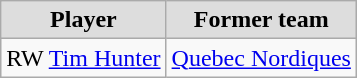<table class="wikitable">
<tr align="center"  bgcolor="#dddddd">
<td><strong>Player</strong></td>
<td><strong>Former team</strong></td>
</tr>
<tr>
<td>RW <a href='#'>Tim Hunter</a></td>
<td><a href='#'>Quebec Nordiques</a></td>
</tr>
</table>
